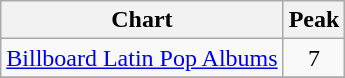<table class="wikitable">
<tr>
<th align="left">Chart</th>
<th align="center">Peak</th>
</tr>
<tr>
<td align="left"><a href='#'>Billboard Latin Pop Albums</a></td>
<td align="center">7</td>
</tr>
<tr>
</tr>
</table>
